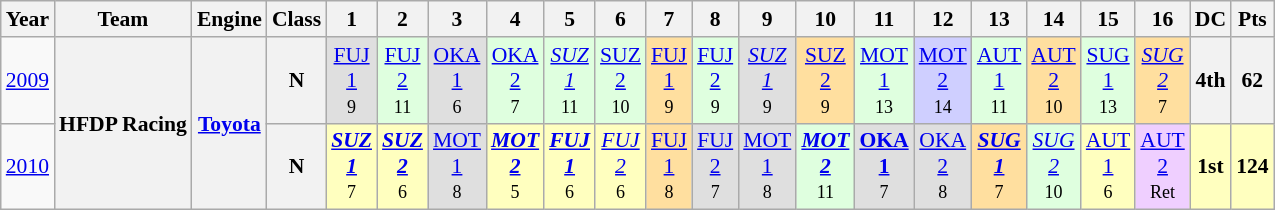<table class="wikitable" style="text-align:center; font-size:90%">
<tr>
<th>Year</th>
<th>Team</th>
<th>Engine</th>
<th>Class</th>
<th>1</th>
<th>2</th>
<th>3</th>
<th>4</th>
<th>5</th>
<th>6</th>
<th>7</th>
<th>8</th>
<th>9</th>
<th>10</th>
<th>11</th>
<th>12</th>
<th>13</th>
<th>14</th>
<th>15</th>
<th>16</th>
<th>DC</th>
<th>Pts</th>
</tr>
<tr>
<td><a href='#'>2009</a></td>
<th rowspan="2">HFDP Racing</th>
<th rowspan="2"><a href='#'>Toyota</a></th>
<th>N</th>
<td style="background:#DFDFDF;"><a href='#'>FUJ<br>1</a><br><small>9</small></td>
<td style="background:#DFFFDF;"><a href='#'>FUJ<br>2</a><br><small>11</small></td>
<td style="background:#DFDFDF;"><a href='#'>OKA<br>1</a><br><small>6</small></td>
<td style="background:#DFFFDF;"><a href='#'>OKA<br>2</a><br><small>7</small></td>
<td style="background:#DFFFDF;"><em><a href='#'>SUZ<br>1</a></em><br><small>11</small></td>
<td style="background:#DFFFDF;"><a href='#'>SUZ<br>2</a><br><small>10</small></td>
<td style="background:#FFDF9F;"><a href='#'>FUJ<br>1</a><br><small>9</small></td>
<td style="background:#DFFFDF;"><a href='#'>FUJ<br>2</a><br><small>9</small></td>
<td style="background:#DFDFDF;"><em><a href='#'>SUZ<br>1</a></em><br><small>9</small></td>
<td style="background:#FFDF9F;"><a href='#'>SUZ<br>2</a><br><small>9</small></td>
<td style="background:#DFFFDF;"><a href='#'>MOT<br>1</a><br><small>13</small></td>
<td style="background:#CFCFFF;"><a href='#'>MOT<br>2</a><br><small>14</small></td>
<td style="background:#DFFFDF;"><a href='#'>AUT<br>1</a><br><small>11</small></td>
<td style="background:#FFDF9F;"><a href='#'>AUT<br>2</a><br><small>10</small></td>
<td style="background:#DFFFDF;"><a href='#'>SUG<br>1</a><br><small>13</small></td>
<td style="background:#FFDF9F;"><em><a href='#'>SUG<br>2</a></em><br><small>7</small></td>
<th>4th</th>
<th>62</th>
</tr>
<tr>
<td><a href='#'>2010</a></td>
<th>N</th>
<td style="background:#FFFFBF;"><strong><em><a href='#'>SUZ<br>1</a></em></strong><br><small>7</small></td>
<td style="background:#FFFFBF;"><strong><em><a href='#'>SUZ<br>2</a></em></strong><br><small>6</small></td>
<td style="background:#DFDFDF;"><a href='#'>MOT<br>1</a><br><small>8</small></td>
<td style="background:#FFFFBF;"><strong><em><a href='#'>MOT<br>2</a></em></strong><br><small>5</small></td>
<td style="background:#FFFFBF;"><strong><em><a href='#'>FUJ<br>1</a></em></strong><br><small>6</small></td>
<td style="background:#FFFFBF;"><em><a href='#'>FUJ<br>2</a></em><br><small>6</small></td>
<td style="background:#FFDF9F;"><a href='#'>FUJ<br>1</a><br><small>8</small></td>
<td style="background:#DFDFDF;"><a href='#'>FUJ<br>2</a><br><small>7</small></td>
<td style="background:#DFDFDF;"><a href='#'>MOT<br>1</a><br><small>8</small></td>
<td style="background:#DFFFDF;"><strong><em><a href='#'>MOT<br>2</a></em></strong><br><small>11</small></td>
<td style="background:#DFDFDF;"><strong><a href='#'>OKA<br>1</a></strong><br><small>7</small></td>
<td style="background:#DFDFDF;"><a href='#'>OKA<br>2</a><br><small>8</small></td>
<td style="background:#FFDF9F;"><strong><em><a href='#'>SUG<br>1</a></em></strong><br><small>7</small></td>
<td style="background:#DFFFDF;"><em><a href='#'>SUG<br>2</a></em><br><small>10</small></td>
<td style="background:#FFFFBF;"><a href='#'>AUT<br>1</a><br><small>6</small></td>
<td style="background:#EFCFFF;"><a href='#'>AUT<br>2</a><br><small>Ret</small></td>
<th style="background:#FFFFBF;">1st</th>
<th style="background:#FFFFBF;">124</th>
</tr>
</table>
